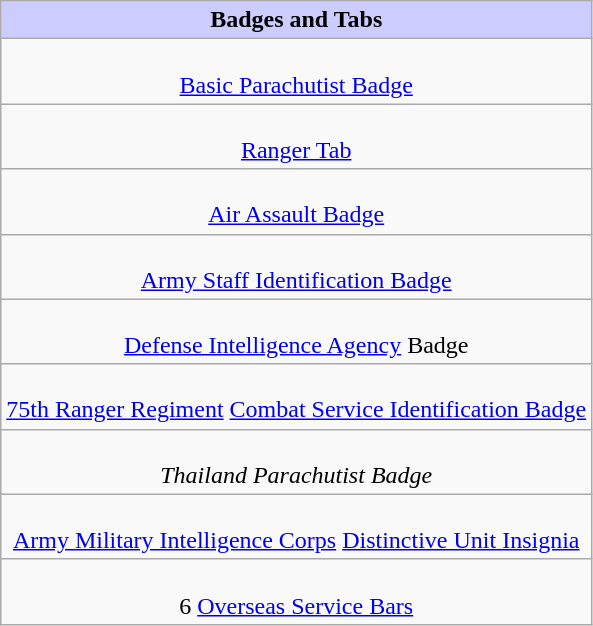<table class="wikitable">
<tr style="background:#ccf; text-align:center;">
<td colspan=2><strong>Badges and Tabs</strong></td>
</tr>
<tr>
<td align=center><br><a href='#'>Basic Parachutist Badge</a></td>
</tr>
<tr>
<td align=center><br><a href='#'>Ranger Tab</a></td>
</tr>
<tr>
<td align=center><br><a href='#'>Air Assault Badge</a></td>
</tr>
<tr>
<td align=center><br><a href='#'>Army Staff Identification Badge</a></td>
</tr>
<tr>
<td align=center><br><a href='#'>Defense Intelligence Agency</a> Badge</td>
</tr>
<tr>
<td align=center><br><a href='#'>75th Ranger Regiment</a> <a href='#'>Combat Service Identification Badge</a></td>
</tr>
<tr>
<td align=center><br><em>Thailand Parachutist Badge</em></td>
</tr>
<tr>
<td align=center><br><a href='#'>Army Military Intelligence Corps</a> <a href='#'>Distinctive Unit Insignia</a></td>
</tr>
<tr>
<td align=center><br>6 <a href='#'>Overseas Service Bars</a></td>
</tr>
</table>
